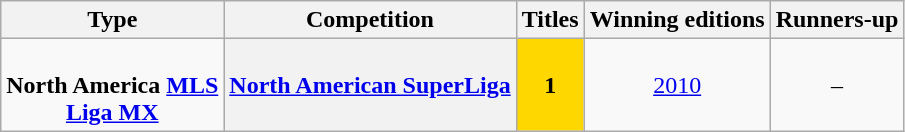<table class="wikitable" style="text-align: center;">
<tr>
<th>Type</th>
<th>Competition</th>
<th>Titles</th>
<th>Winning editions</th>
<th>Runners-up</th>
</tr>
<tr>
<td rowspan="1">  <br><strong>North America <a href='#'>MLS</a><br><a href='#'>Liga MX</a></strong></td>
<th scope=col><a href='#'>North American SuperLiga</a></th>
<td bgcolor="gold"><strong>1</strong></td>
<td><a href='#'>2010</a></td>
<td>–</td>
</tr>
</table>
